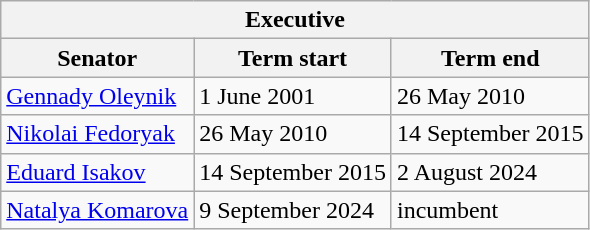<table class="wikitable sortable">
<tr>
<th colspan=3>Executive</th>
</tr>
<tr>
<th>Senator</th>
<th>Term start</th>
<th>Term end</th>
</tr>
<tr>
<td><a href='#'>Gennady Oleynik</a></td>
<td>1 June 2001</td>
<td>26 May 2010</td>
</tr>
<tr>
<td><a href='#'>Nikolai Fedoryak</a></td>
<td>26 May 2010</td>
<td>14 September 2015</td>
</tr>
<tr>
<td><a href='#'>Eduard Isakov</a></td>
<td>14 September 2015</td>
<td>2 August 2024</td>
</tr>
<tr>
<td><a href='#'>Natalya Komarova</a></td>
<td>9 September 2024</td>
<td>incumbent</td>
</tr>
</table>
